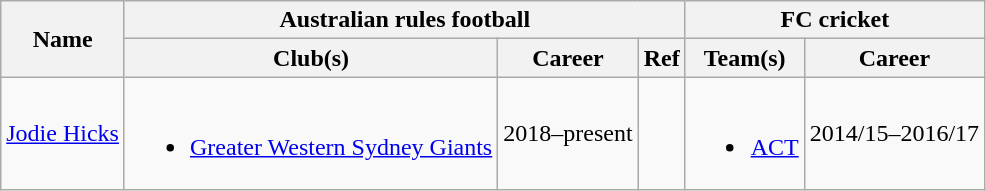<table class=wikitable>
<tr>
<th rowspan=2>Name</th>
<th colspan=3>Australian rules football</th>
<th colspan=2>FC cricket</th>
</tr>
<tr>
<th>Club(s)</th>
<th>Career</th>
<th>Ref</th>
<th>Team(s)</th>
<th>Career</th>
</tr>
<tr>
<td><a href='#'>Jodie Hicks</a></td>
<td><br><ul><li><a href='#'>Greater Western Sydney Giants</a></li></ul></td>
<td>2018–present</td>
<td></td>
<td><br><ul><li><a href='#'>ACT</a></li></ul></td>
<td>2014/15–2016/17</td>
</tr>
</table>
